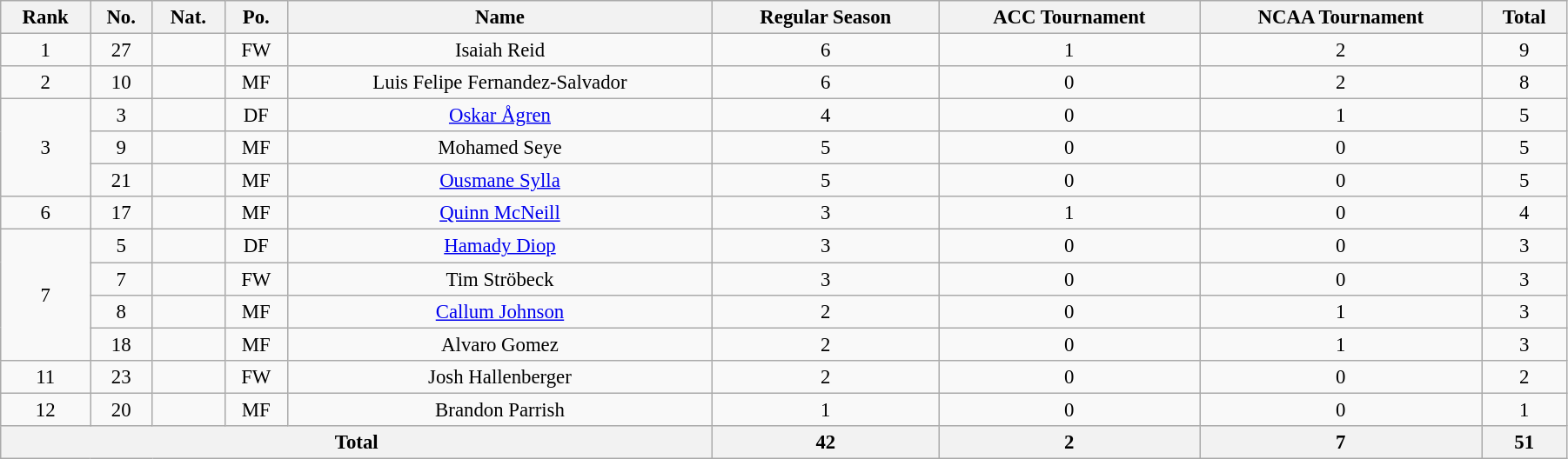<table class="wikitable" style="text-align:center; font-size:95%; width:95%;">
<tr>
<th>Rank</th>
<th>No.</th>
<th>Nat.</th>
<th>Po.</th>
<th>Name</th>
<th>Regular Season</th>
<th>ACC Tournament</th>
<th>NCAA Tournament</th>
<th>Total</th>
</tr>
<tr>
<td>1</td>
<td>27</td>
<td></td>
<td>FW</td>
<td>Isaiah Reid</td>
<td>6</td>
<td>1</td>
<td>2</td>
<td>9</td>
</tr>
<tr>
<td>2</td>
<td>10</td>
<td></td>
<td>MF</td>
<td>Luis Felipe Fernandez-Salvador</td>
<td>6</td>
<td>0</td>
<td>2</td>
<td>8</td>
</tr>
<tr>
<td rowspan=3>3</td>
<td>3</td>
<td></td>
<td>DF</td>
<td><a href='#'>Oskar Ågren</a></td>
<td>4</td>
<td>0</td>
<td>1</td>
<td>5</td>
</tr>
<tr>
<td>9</td>
<td></td>
<td>MF</td>
<td>Mohamed Seye</td>
<td>5</td>
<td>0</td>
<td>0</td>
<td>5</td>
</tr>
<tr>
<td>21</td>
<td></td>
<td>MF</td>
<td><a href='#'>Ousmane Sylla</a></td>
<td>5</td>
<td>0</td>
<td>0</td>
<td>5</td>
</tr>
<tr>
<td>6</td>
<td>17</td>
<td></td>
<td>MF</td>
<td><a href='#'>Quinn McNeill</a></td>
<td>3</td>
<td>1</td>
<td>0</td>
<td>4</td>
</tr>
<tr>
<td rowspan=4>7</td>
<td>5</td>
<td></td>
<td>DF</td>
<td><a href='#'>Hamady Diop</a></td>
<td>3</td>
<td>0</td>
<td>0</td>
<td>3</td>
</tr>
<tr>
<td>7</td>
<td></td>
<td>FW</td>
<td>Tim Ströbeck</td>
<td>3</td>
<td>0</td>
<td>0</td>
<td>3</td>
</tr>
<tr>
<td>8</td>
<td></td>
<td>MF</td>
<td><a href='#'>Callum Johnson</a></td>
<td>2</td>
<td>0</td>
<td>1</td>
<td>3</td>
</tr>
<tr>
<td>18</td>
<td></td>
<td>MF</td>
<td>Alvaro Gomez</td>
<td>2</td>
<td>0</td>
<td>1</td>
<td>3</td>
</tr>
<tr>
<td>11</td>
<td>23</td>
<td></td>
<td>FW</td>
<td>Josh Hallenberger</td>
<td>2</td>
<td>0</td>
<td>0</td>
<td>2</td>
</tr>
<tr>
<td>12</td>
<td>20</td>
<td></td>
<td>MF</td>
<td>Brandon Parrish</td>
<td>1</td>
<td>0</td>
<td>0</td>
<td>1</td>
</tr>
<tr>
<th colspan=5>Total</th>
<th>42</th>
<th>2</th>
<th>7</th>
<th>51</th>
</tr>
</table>
